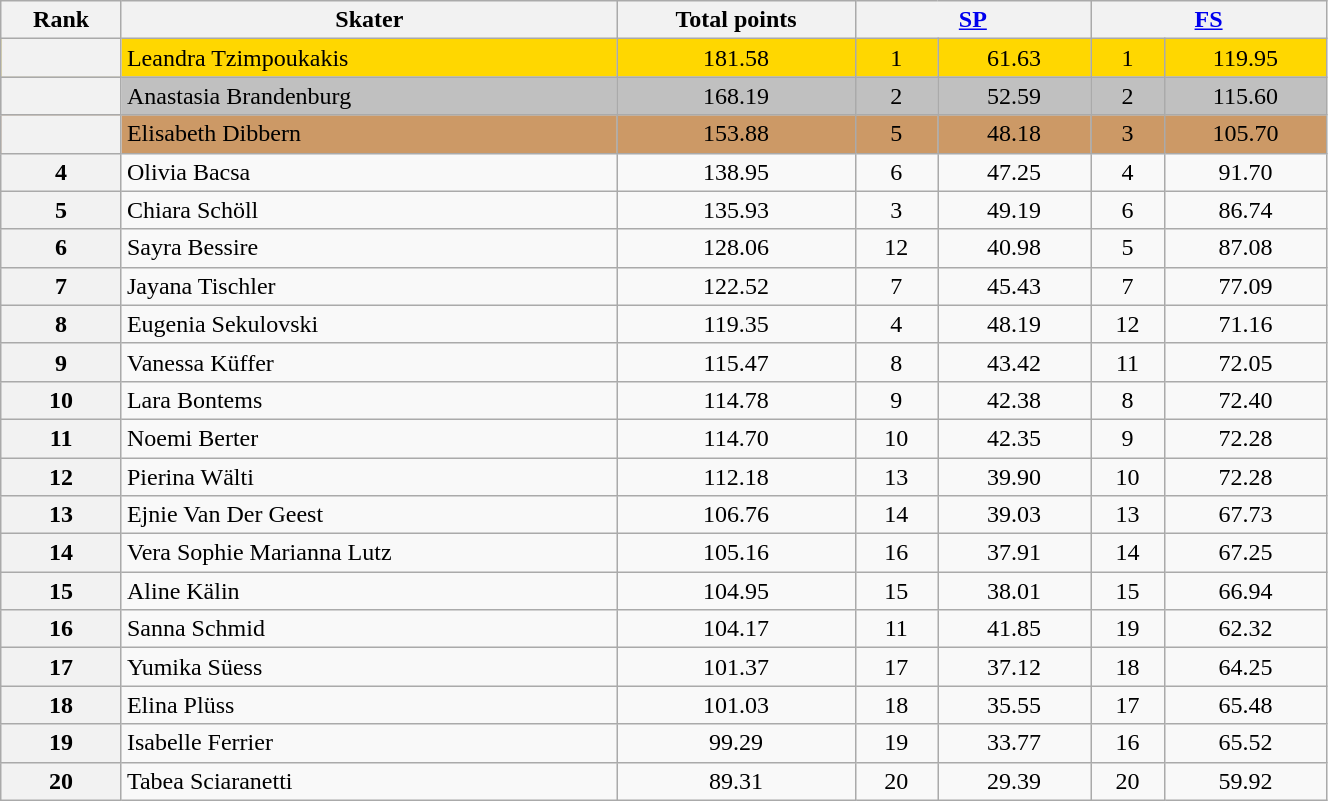<table class="wikitable sortable" style="text-align:center;" width="70%">
<tr>
<th scope="col">Rank</th>
<th scope="col">Skater</th>
<th scope="col">Total points</th>
<th scope="col" colspan="2" width="80px"><a href='#'>SP</a></th>
<th scope="col" colspan="2" width="80px"><a href='#'>FS</a></th>
</tr>
<tr bgcolor="gold">
<th scope="row"></th>
<td align="left">Leandra Tzimpoukakis</td>
<td>181.58</td>
<td>1</td>
<td>61.63</td>
<td>1</td>
<td>119.95</td>
</tr>
<tr bgcolor="silver">
<th scope="row"></th>
<td align="left">Anastasia Brandenburg</td>
<td>168.19</td>
<td>2</td>
<td>52.59</td>
<td>2</td>
<td>115.60</td>
</tr>
<tr bgcolor="cc9966">
<th scope="row"></th>
<td align="left">Elisabeth Dibbern</td>
<td>153.88</td>
<td>5</td>
<td>48.18</td>
<td>3</td>
<td>105.70</td>
</tr>
<tr>
<th scope="row">4</th>
<td align="left">Olivia Bacsa</td>
<td>138.95</td>
<td>6</td>
<td>47.25</td>
<td>4</td>
<td>91.70</td>
</tr>
<tr>
<th scope="row">5</th>
<td align="left">Chiara Schöll</td>
<td>135.93</td>
<td>3</td>
<td>49.19</td>
<td>6</td>
<td>86.74</td>
</tr>
<tr>
<th scope="row">6</th>
<td align="left">Sayra Bessire</td>
<td>128.06</td>
<td>12</td>
<td>40.98</td>
<td>5</td>
<td>87.08</td>
</tr>
<tr>
<th scope="row">7</th>
<td align="left">Jayana Tischler</td>
<td>122.52</td>
<td>7</td>
<td>45.43</td>
<td>7</td>
<td>77.09</td>
</tr>
<tr>
<th scope="row">8</th>
<td align="left">Eugenia Sekulovski</td>
<td>119.35</td>
<td>4</td>
<td>48.19</td>
<td>12</td>
<td>71.16</td>
</tr>
<tr>
<th scope="row">9</th>
<td align="left">Vanessa Küffer</td>
<td>115.47</td>
<td>8</td>
<td>43.42</td>
<td>11</td>
<td>72.05</td>
</tr>
<tr>
<th scope="row">10</th>
<td align="left">Lara Bontems</td>
<td>114.78</td>
<td>9</td>
<td>42.38</td>
<td>8</td>
<td>72.40</td>
</tr>
<tr>
<th scope="row">11</th>
<td align="left">Noemi Berter</td>
<td>114.70</td>
<td>10</td>
<td>42.35</td>
<td>9</td>
<td>72.28</td>
</tr>
<tr>
<th scope="row">12</th>
<td align="left">Pierina Wälti</td>
<td>112.18</td>
<td>13</td>
<td>39.90</td>
<td>10</td>
<td>72.28</td>
</tr>
<tr>
<th scope="row">13</th>
<td align="left">Ejnie Van Der Geest</td>
<td>106.76</td>
<td>14</td>
<td>39.03</td>
<td>13</td>
<td>67.73</td>
</tr>
<tr>
<th scope="row">14</th>
<td align="left">Vera Sophie Marianna Lutz</td>
<td>105.16</td>
<td>16</td>
<td>37.91</td>
<td>14</td>
<td>67.25</td>
</tr>
<tr>
<th scope="row">15</th>
<td align="left">Aline Kälin</td>
<td>104.95</td>
<td>15</td>
<td>38.01</td>
<td>15</td>
<td>66.94</td>
</tr>
<tr>
<th scope="row">16</th>
<td align="left">Sanna Schmid</td>
<td>104.17</td>
<td>11</td>
<td>41.85</td>
<td>19</td>
<td>62.32</td>
</tr>
<tr>
<th scope="row">17</th>
<td align="left">Yumika Süess</td>
<td>101.37</td>
<td>17</td>
<td>37.12</td>
<td>18</td>
<td>64.25</td>
</tr>
<tr>
<th scope="row">18</th>
<td align="left">Elina Plüss</td>
<td>101.03</td>
<td>18</td>
<td>35.55</td>
<td>17</td>
<td>65.48</td>
</tr>
<tr>
<th scope="row">19</th>
<td align="left">Isabelle Ferrier</td>
<td>99.29</td>
<td>19</td>
<td>33.77</td>
<td>16</td>
<td>65.52</td>
</tr>
<tr>
<th scope="row">20</th>
<td align="left">Tabea Sciaranetti</td>
<td>89.31</td>
<td>20</td>
<td>29.39</td>
<td>20</td>
<td>59.92</td>
</tr>
</table>
